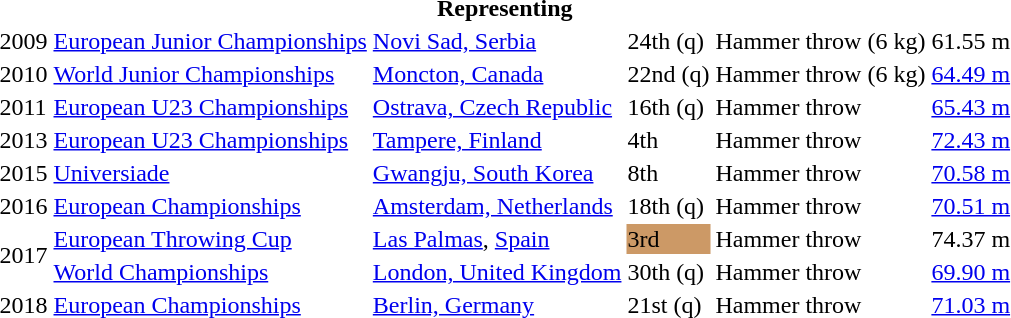<table>
<tr>
<th colspan="6">Representing </th>
</tr>
<tr>
<td>2009</td>
<td><a href='#'>European Junior Championships</a></td>
<td><a href='#'>Novi Sad, Serbia</a></td>
<td>24th (q)</td>
<td>Hammer throw (6 kg)</td>
<td>61.55 m</td>
</tr>
<tr>
<td>2010</td>
<td><a href='#'>World Junior Championships</a></td>
<td><a href='#'>Moncton, Canada</a></td>
<td>22nd (q)</td>
<td>Hammer throw (6 kg)</td>
<td><a href='#'>64.49 m</a></td>
</tr>
<tr>
<td>2011</td>
<td><a href='#'>European U23 Championships</a></td>
<td><a href='#'>Ostrava, Czech Republic</a></td>
<td>16th (q)</td>
<td>Hammer throw</td>
<td><a href='#'>65.43 m</a></td>
</tr>
<tr>
<td>2013</td>
<td><a href='#'>European U23 Championships</a></td>
<td><a href='#'>Tampere, Finland</a></td>
<td>4th</td>
<td>Hammer throw</td>
<td><a href='#'>72.43 m</a></td>
</tr>
<tr>
<td>2015</td>
<td><a href='#'>Universiade</a></td>
<td><a href='#'>Gwangju, South Korea</a></td>
<td>8th</td>
<td>Hammer throw</td>
<td><a href='#'>70.58 m</a></td>
</tr>
<tr>
<td>2016</td>
<td><a href='#'>European Championships</a></td>
<td><a href='#'>Amsterdam, Netherlands</a></td>
<td>18th (q)</td>
<td>Hammer throw</td>
<td><a href='#'>70.51 m</a></td>
</tr>
<tr>
<td rowspan=2>2017</td>
<td><a href='#'>European Throwing Cup</a></td>
<td><a href='#'>Las Palmas</a>, <a href='#'>Spain</a></td>
<td bgcolor=cc9966>3rd</td>
<td>Hammer throw</td>
<td>74.37 m</td>
</tr>
<tr>
<td><a href='#'>World Championships</a></td>
<td><a href='#'>London, United Kingdom</a></td>
<td>30th (q)</td>
<td>Hammer throw</td>
<td><a href='#'>69.90 m</a></td>
</tr>
<tr>
<td>2018</td>
<td><a href='#'>European Championships</a></td>
<td><a href='#'>Berlin, Germany</a></td>
<td>21st (q)</td>
<td>Hammer throw</td>
<td><a href='#'>71.03 m</a></td>
</tr>
</table>
